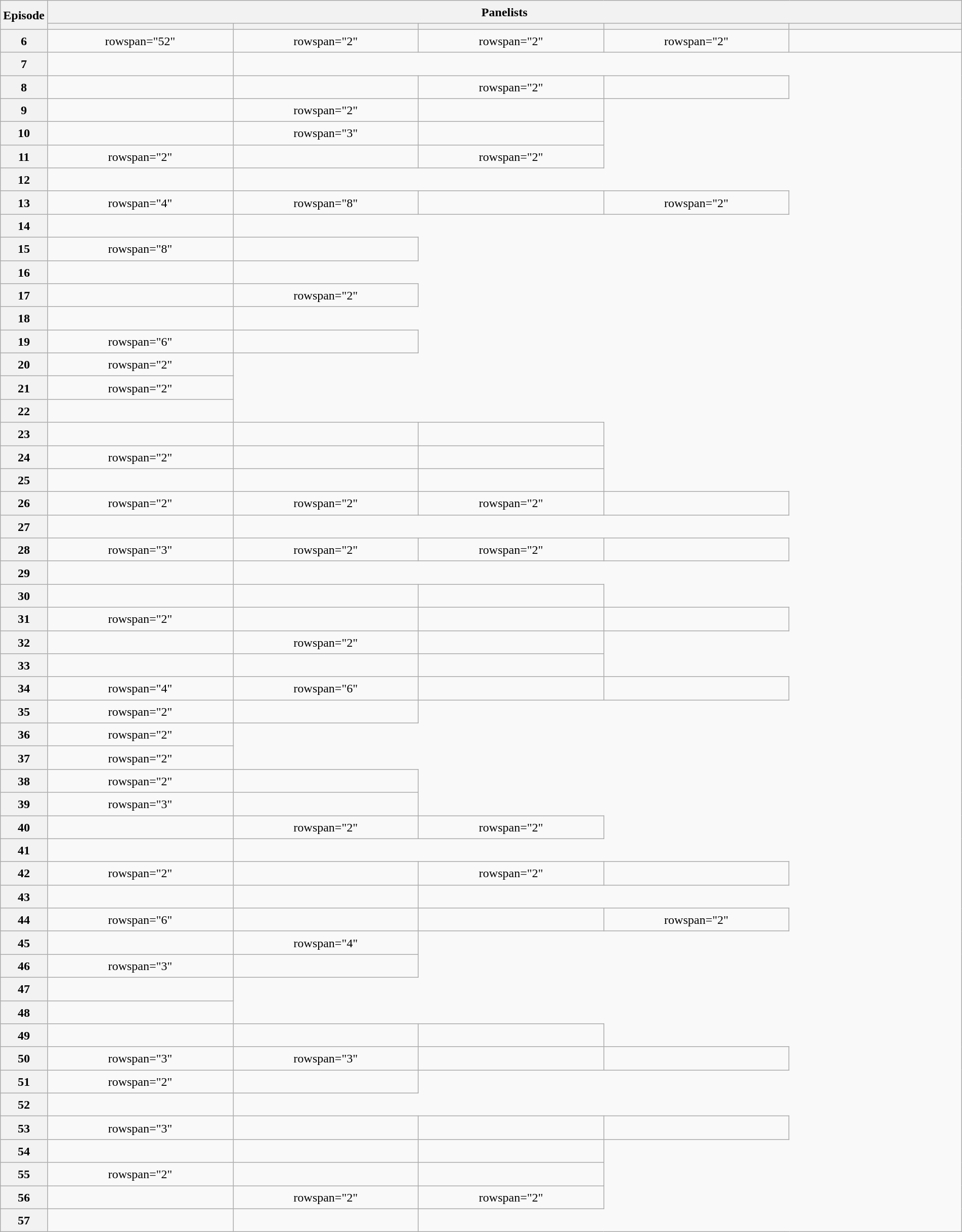<table class="wikitable plainrowheaders mw-collapsible" style="text-align:center; line-height:23px; width:100%;">
<tr>
<th rowspan="2" width="1%">Episode</th>
<th colspan="5">Panelists</th>
</tr>
<tr>
<th width="20%"></th>
<th width="20%"></th>
<th width="20%"></th>
<th width="20%"></th>
<th width="20%"></th>
</tr>
<tr>
<th>6</th>
<td>rowspan="52" </td>
<td>rowspan="2" </td>
<td>rowspan="2" </td>
<td>rowspan="2" </td>
<td></td>
</tr>
<tr>
<th>7</th>
<td></td>
</tr>
<tr>
<th>8</th>
<td></td>
<td></td>
<td>rowspan="2" </td>
<td></td>
</tr>
<tr>
<th>9</th>
<td></td>
<td>rowspan="2" </td>
<td></td>
</tr>
<tr>
<th>10</th>
<td></td>
<td>rowspan="3" </td>
<td></td>
</tr>
<tr>
<th>11</th>
<td>rowspan="2" </td>
<td></td>
<td>rowspan="2" </td>
</tr>
<tr>
<th>12</th>
<td></td>
</tr>
<tr>
<th>13</th>
<td>rowspan="4" </td>
<td>rowspan="8" </td>
<td></td>
<td>rowspan="2" </td>
</tr>
<tr>
<th>14</th>
<td></td>
</tr>
<tr>
<th>15</th>
<td>rowspan="8" </td>
<td></td>
</tr>
<tr>
<th>16</th>
<td></td>
</tr>
<tr>
<th>17</th>
<td></td>
<td>rowspan="2" </td>
</tr>
<tr>
<th>18</th>
<td></td>
</tr>
<tr>
<th>19</th>
<td>rowspan="6" </td>
<td></td>
</tr>
<tr>
<th>20</th>
<td>rowspan="2" </td>
</tr>
<tr>
<th>21</th>
<td>rowspan="2" </td>
</tr>
<tr>
<th>22</th>
<td></td>
</tr>
<tr>
<th>23</th>
<td></td>
<td></td>
<td></td>
</tr>
<tr>
<th>24</th>
<td>rowspan="2"</td>
<td></td>
<td></td>
</tr>
<tr>
<th>25</th>
<td></td>
<td></td>
<td></td>
</tr>
<tr>
<th>26</th>
<td>rowspan="2"</td>
<td>rowspan="2"</td>
<td>rowspan="2"</td>
<td></td>
</tr>
<tr>
<th>27</th>
<td></td>
</tr>
<tr>
<th>28</th>
<td>rowspan="3"</td>
<td>rowspan="2"</td>
<td>rowspan="2"</td>
<td></td>
</tr>
<tr>
<th>29</th>
<td></td>
</tr>
<tr>
<th>30</th>
<td></td>
<td></td>
<td></td>
</tr>
<tr>
<th>31</th>
<td>rowspan="2" </td>
<td></td>
<td></td>
<td></td>
</tr>
<tr>
<th>32</th>
<td></td>
<td>rowspan="2" </td>
<td></td>
</tr>
<tr>
<th>33</th>
<td></td>
<td></td>
<td></td>
</tr>
<tr>
<th>34</th>
<td>rowspan="4" </td>
<td>rowspan="6" </td>
<td></td>
<td></td>
</tr>
<tr>
<th>35</th>
<td>rowspan="2" </td>
<td></td>
</tr>
<tr>
<th>36</th>
<td>rowspan="2" </td>
</tr>
<tr>
<th>37</th>
<td>rowspan="2" </td>
</tr>
<tr>
<th>38</th>
<td>rowspan="2" </td>
<td></td>
</tr>
<tr>
<th>39</th>
<td>rowspan="3" </td>
<td></td>
</tr>
<tr>
<th>40</th>
<td></td>
<td>rowspan="2" </td>
<td>rowspan="2" </td>
</tr>
<tr>
<th>41</th>
<td></td>
</tr>
<tr>
<th>42</th>
<td>rowspan="2" </td>
<td></td>
<td>rowspan="2" </td>
<td></td>
</tr>
<tr>
<th>43</th>
<td></td>
<td></td>
</tr>
<tr>
<th>44</th>
<td>rowspan="6" </td>
<td></td>
<td></td>
<td>rowspan="2" </td>
</tr>
<tr>
<th>45</th>
<td></td>
<td>rowspan="4" </td>
</tr>
<tr>
<th>46</th>
<td>rowspan="3" </td>
<td></td>
</tr>
<tr>
<th>47</th>
<td></td>
</tr>
<tr>
<th>48</th>
<td></td>
</tr>
<tr>
<th>49</th>
<td></td>
<td></td>
<td></td>
</tr>
<tr>
<th>50</th>
<td>rowspan="3" </td>
<td>rowspan="3" </td>
<td></td>
<td></td>
</tr>
<tr>
<th>51</th>
<td>rowspan="2" </td>
<td></td>
</tr>
<tr>
<th>52</th>
<td></td>
</tr>
<tr>
<th>53</th>
<td>rowspan="3" </td>
<td></td>
<td></td>
<td></td>
</tr>
<tr>
<th>54</th>
<td></td>
<td></td>
<td></td>
</tr>
<tr>
<th>55</th>
<td>rowspan="2" </td>
<td></td>
<td></td>
</tr>
<tr>
<th>56</th>
<td></td>
<td>rowspan="2" </td>
<td>rowspan="2" </td>
</tr>
<tr>
<th>57</th>
<td></td>
<td></td>
</tr>
</table>
